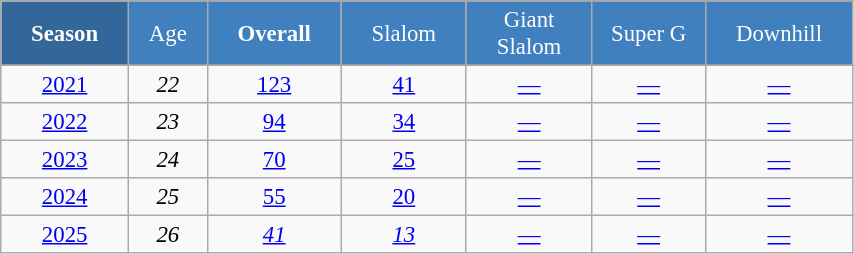<table class="wikitable" style="font-size:95%; text-align:center; border:grey solid 1px; border-collapse:collapse;" width="45%">
<tr style="background-color:#369; color:white;">
<td rowspan="2" colspan="1" width="5%"><strong>Season</strong></td>
</tr>
<tr style="background-color:#4180be; color:white;">
<td width="3%">Age</td>
<td width="5%"><strong>Overall</strong></td>
<td width="5%">Slalom</td>
<td width="5%">Giant<br>Slalom</td>
<td width="5%">Super G</td>
<td width="5%">Downhill</td>
</tr>
<tr style="background-color:#8CB2D8; color:white;">
</tr>
<tr>
<td><a href='#'>2021</a></td>
<td><em>22</em></td>
<td><a href='#'>123</a></td>
<td><a href='#'>41</a></td>
<td><a href='#'>—</a></td>
<td><a href='#'>—</a></td>
<td><a href='#'>—</a></td>
</tr>
<tr>
<td><a href='#'>2022</a></td>
<td><em>23</em></td>
<td><a href='#'>94</a></td>
<td><a href='#'>34</a></td>
<td><a href='#'>—</a></td>
<td><a href='#'>—</a></td>
<td><a href='#'>—</a></td>
</tr>
<tr>
<td><a href='#'>2023</a></td>
<td><em>24</em></td>
<td><a href='#'>70</a></td>
<td><a href='#'>25</a></td>
<td><a href='#'>—</a></td>
<td><a href='#'>—</a></td>
<td><a href='#'>—</a></td>
</tr>
<tr>
<td><a href='#'>2024</a></td>
<td><em>25</em></td>
<td><a href='#'>55</a></td>
<td><a href='#'>20</a></td>
<td><a href='#'>—</a></td>
<td><a href='#'>—</a></td>
<td><a href='#'>—</a></td>
</tr>
<tr>
<td><a href='#'>2025</a></td>
<td><em>26</em></td>
<td><a href='#'><em>41</em></a></td>
<td><a href='#'><em>13</em></a></td>
<td><a href='#'>—</a></td>
<td><a href='#'>—</a></td>
<td><a href='#'>—</a></td>
</tr>
</table>
